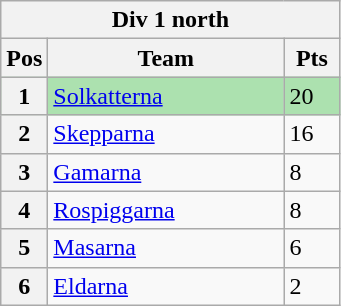<table class="wikitable">
<tr>
<th colspan="3">Div 1 north</th>
</tr>
<tr>
<th width=20>Pos</th>
<th width=150>Team</th>
<th width=30>Pts</th>
</tr>
<tr style="background:#ACE1AF;">
<th>1</th>
<td><a href='#'>Solkatterna</a></td>
<td>20</td>
</tr>
<tr>
<th>2</th>
<td><a href='#'>Skepparna</a></td>
<td>16</td>
</tr>
<tr>
<th>3</th>
<td><a href='#'>Gamarna</a></td>
<td>8</td>
</tr>
<tr>
<th>4</th>
<td><a href='#'>Rospiggarna</a></td>
<td>8</td>
</tr>
<tr>
<th>5</th>
<td><a href='#'>Masarna</a></td>
<td>6</td>
</tr>
<tr>
<th>6</th>
<td><a href='#'>Eldarna</a></td>
<td>2</td>
</tr>
</table>
